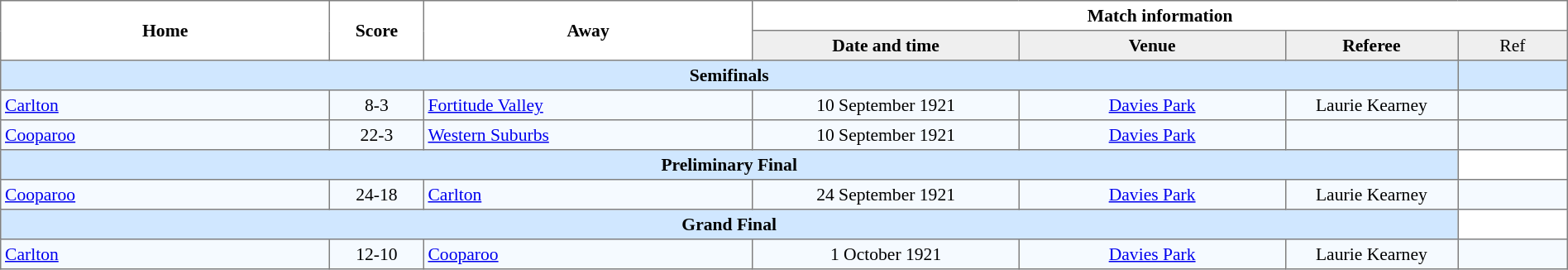<table width="100%" cellspacing="0" cellpadding="3" border="1" style="border-collapse:collapse; font-size:90%; text-align:center;">
<tr>
<th rowspan="2" width="21%">Home</th>
<th rowspan="2" width="6%">Score</th>
<th rowspan="2" width="21%">Away</th>
<th colspan="5">Match information</th>
</tr>
<tr bgcolor="#EFEFEF">
<th width="17%">Date and time</th>
<th width="17%">Venue</th>
<th width="11%">Referee</th>
<td>Ref</td>
</tr>
<tr bgcolor="#D0E7FF">
<td colspan="6"><strong>Semifinals</strong></td>
<td></td>
</tr>
<tr bgcolor="#F5FAFF">
<td align="left"> <a href='#'>Carlton</a></td>
<td>8-3</td>
<td align="left"> <a href='#'>Fortitude Valley</a></td>
<td>10 September 1921</td>
<td><a href='#'>Davies Park</a></td>
<td>Laurie Kearney</td>
<td></td>
</tr>
<tr bgcolor="#F5FAFF">
<td align="left"> <a href='#'>Cooparoo</a></td>
<td>22-3</td>
<td align="left"> <a href='#'>Western Suburbs</a></td>
<td>10 September 1921</td>
<td><a href='#'>Davies Park</a></td>
<td></td>
<td></td>
</tr>
<tr bgcolor="#D0E7FF">
<td colspan="6"><strong>Preliminary Final</strong></td>
</tr>
<tr bgcolor="#F5FAFF">
<td align="left"> <a href='#'>Cooparoo</a></td>
<td>24-18</td>
<td align="left"> <a href='#'>Carlton</a></td>
<td>24 September 1921</td>
<td><a href='#'>Davies Park</a></td>
<td>Laurie Kearney</td>
<td></td>
</tr>
<tr bgcolor="#D0E7FF">
<td colspan="6"><strong>Grand Final</strong></td>
</tr>
<tr bgcolor="#F5FAFF">
<td align="left"> <a href='#'>Carlton</a></td>
<td>12-10</td>
<td align="left"> <a href='#'>Cooparoo</a></td>
<td>1 October 1921</td>
<td><a href='#'>Davies Park</a></td>
<td>Laurie Kearney</td>
<td></td>
</tr>
</table>
